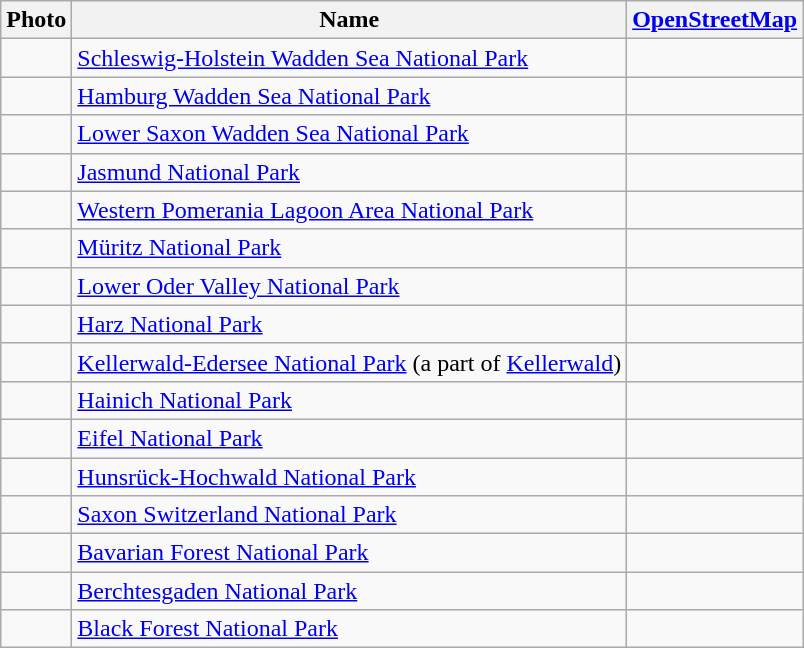<table class="wikitable sortable">
<tr>
<th>Photo</th>
<th>Name</th>
<th><a href='#'>OpenStreetMap</a></th>
</tr>
<tr>
<td></td>
<td><a href='#'>Schleswig-Holstein Wadden Sea National Park</a></td>
<td></td>
</tr>
<tr>
<td></td>
<td><a href='#'>Hamburg Wadden Sea National Park</a></td>
<td></td>
</tr>
<tr>
<td></td>
<td><a href='#'>Lower Saxon Wadden Sea National Park</a></td>
<td></td>
</tr>
<tr>
<td></td>
<td><a href='#'>Jasmund National Park</a></td>
<td></td>
</tr>
<tr>
<td></td>
<td><a href='#'>Western Pomerania Lagoon Area National Park</a></td>
<td></td>
</tr>
<tr>
<td></td>
<td><a href='#'>Müritz National Park</a></td>
<td></td>
</tr>
<tr>
<td></td>
<td><a href='#'>Lower Oder Valley National Park</a></td>
<td></td>
</tr>
<tr>
<td></td>
<td><a href='#'>Harz National Park</a></td>
<td></td>
</tr>
<tr>
<td></td>
<td><a href='#'>Kellerwald-Edersee National Park</a> (a part of <a href='#'>Kellerwald</a>)</td>
<td></td>
</tr>
<tr>
<td></td>
<td><a href='#'>Hainich National Park</a></td>
<td></td>
</tr>
<tr>
<td></td>
<td><a href='#'>Eifel National Park</a></td>
<td></td>
</tr>
<tr>
<td></td>
<td><a href='#'>Hunsrück-Hochwald National Park</a></td>
<td></td>
</tr>
<tr>
<td></td>
<td><a href='#'>Saxon Switzerland National Park</a></td>
<td></td>
</tr>
<tr>
<td></td>
<td><a href='#'>Bavarian Forest National Park</a></td>
<td></td>
</tr>
<tr>
<td></td>
<td><a href='#'>Berchtesgaden National Park</a></td>
<td></td>
</tr>
<tr>
<td></td>
<td><a href='#'>Black Forest National Park</a></td>
<td></td>
</tr>
</table>
